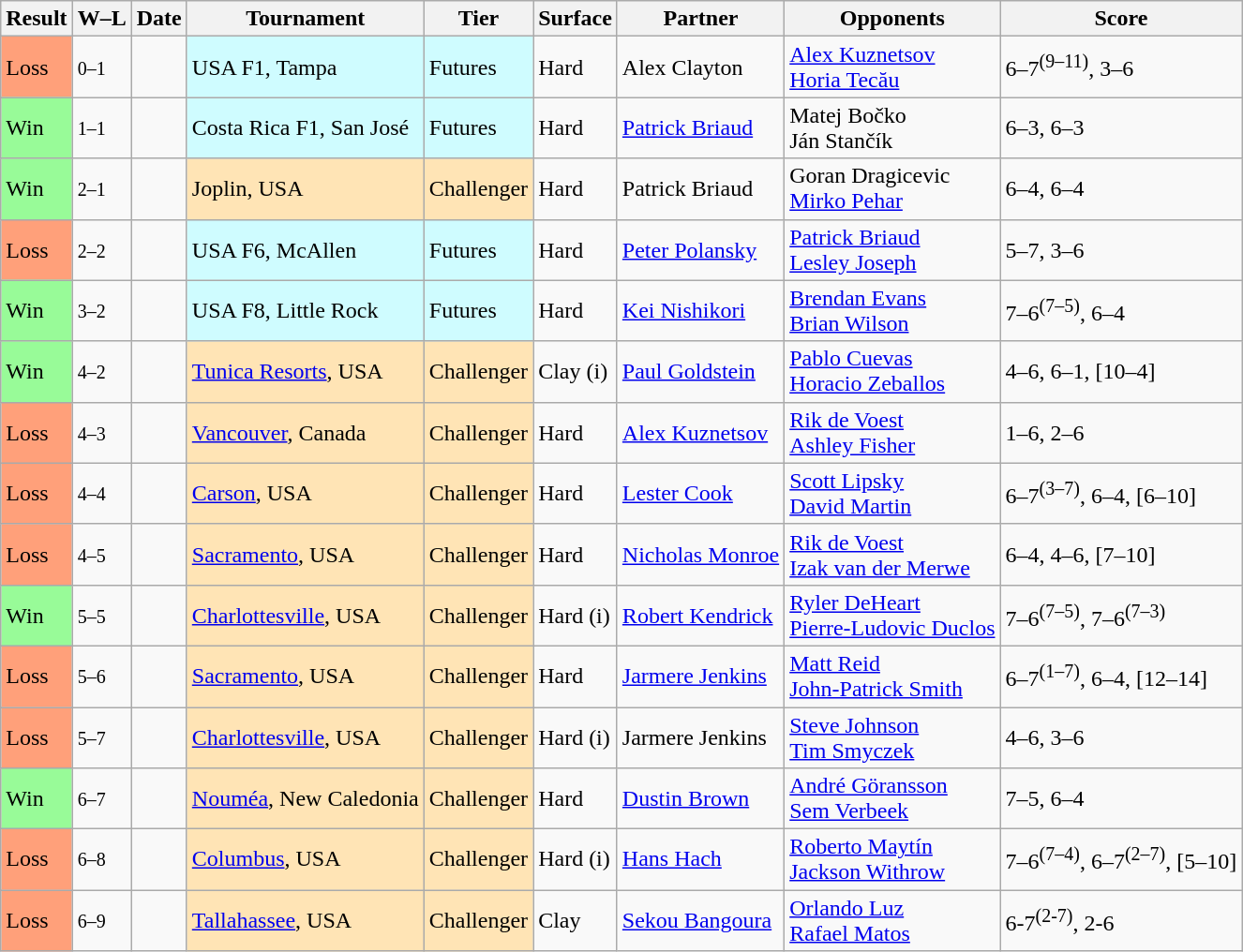<table class="sortable wikitable">
<tr>
<th>Result</th>
<th class="unsortable">W–L</th>
<th>Date</th>
<th>Tournament</th>
<th>Tier</th>
<th>Surface</th>
<th>Partner</th>
<th>Opponents</th>
<th class="unsortable">Score</th>
</tr>
<tr>
<td bgcolor=FFA07A>Loss</td>
<td><small>0–1</small></td>
<td></td>
<td style="background:#cffcff;">USA F1, Tampa</td>
<td style="background:#cffcff;">Futures</td>
<td>Hard</td>
<td> Alex Clayton</td>
<td> <a href='#'>Alex Kuznetsov</a><br> <a href='#'>Horia Tecău</a></td>
<td>6–7<sup>(9–11)</sup>, 3–6</td>
</tr>
<tr>
<td bgcolor=98FB98>Win</td>
<td><small>1–1</small></td>
<td></td>
<td style="background:#cffcff;">Costa Rica F1, San José</td>
<td style="background:#cffcff;">Futures</td>
<td>Hard</td>
<td> <a href='#'>Patrick Briaud</a></td>
<td> Matej Bočko<br> Ján Stančík</td>
<td>6–3, 6–3</td>
</tr>
<tr>
<td bgcolor=98FB98>Win</td>
<td><small>2–1</small></td>
<td></td>
<td style="background:moccasin;">Joplin, USA</td>
<td style="background:moccasin;">Challenger</td>
<td>Hard</td>
<td> Patrick Briaud</td>
<td> Goran Dragicevic<br> <a href='#'>Mirko Pehar</a></td>
<td>6–4, 6–4</td>
</tr>
<tr>
<td bgcolor=FFA07A>Loss</td>
<td><small>2–2</small></td>
<td></td>
<td style="background:#cffcff;">USA F6, McAllen</td>
<td style="background:#cffcff;">Futures</td>
<td>Hard</td>
<td> <a href='#'>Peter Polansky</a></td>
<td> <a href='#'>Patrick Briaud</a><br> <a href='#'>Lesley Joseph</a></td>
<td>5–7, 3–6</td>
</tr>
<tr>
<td bgcolor=98FB98>Win</td>
<td><small>3–2</small></td>
<td></td>
<td style="background:#cffcff;">USA F8, Little Rock</td>
<td style="background:#cffcff;">Futures</td>
<td>Hard</td>
<td> <a href='#'>Kei Nishikori</a></td>
<td> <a href='#'>Brendan Evans</a><br> <a href='#'>Brian Wilson</a></td>
<td>7–6<sup>(7–5)</sup>, 6–4</td>
</tr>
<tr>
<td bgcolor=98FB98>Win</td>
<td><small>4–2</small></td>
<td></td>
<td style="background:moccasin;"><a href='#'>Tunica Resorts</a>, USA</td>
<td style="background:moccasin;">Challenger</td>
<td>Clay (i)</td>
<td> <a href='#'>Paul Goldstein</a></td>
<td> <a href='#'>Pablo Cuevas</a><br> <a href='#'>Horacio Zeballos</a></td>
<td>4–6, 6–1, [10–4]</td>
</tr>
<tr>
<td bgcolor=FFA07A>Loss</td>
<td><small>4–3</small></td>
<td></td>
<td style="background:moccasin;"><a href='#'>Vancouver</a>, Canada</td>
<td style="background:moccasin;">Challenger</td>
<td>Hard</td>
<td> <a href='#'>Alex Kuznetsov</a></td>
<td> <a href='#'>Rik de Voest</a><br> <a href='#'>Ashley Fisher</a></td>
<td>1–6, 2–6</td>
</tr>
<tr>
<td bgcolor=FFA07A>Loss</td>
<td><small>4–4</small></td>
<td><a href='#'></a></td>
<td style="background:moccasin;"><a href='#'>Carson</a>, USA</td>
<td style="background:moccasin;">Challenger</td>
<td>Hard</td>
<td> <a href='#'>Lester Cook</a></td>
<td> <a href='#'>Scott Lipsky</a><br> <a href='#'>David Martin</a></td>
<td>6–7<sup>(3–7)</sup>, 6–4, [6–10]</td>
</tr>
<tr>
<td bgcolor=FFA07A>Loss</td>
<td><small>4–5</small></td>
<td><a href='#'></a></td>
<td style="background:moccasin;"><a href='#'>Sacramento</a>, USA</td>
<td style="background:moccasin;">Challenger</td>
<td>Hard</td>
<td> <a href='#'>Nicholas Monroe</a></td>
<td> <a href='#'>Rik de Voest</a><br> <a href='#'>Izak van der Merwe</a></td>
<td>6–4, 4–6, [7–10]</td>
</tr>
<tr>
<td bgcolor=98FB98>Win</td>
<td><small>5–5</small></td>
<td><a href='#'></a></td>
<td style="background:moccasin;"><a href='#'>Charlottesville</a>, USA</td>
<td style="background:moccasin;">Challenger</td>
<td>Hard (i)</td>
<td> <a href='#'>Robert Kendrick</a></td>
<td> <a href='#'>Ryler DeHeart</a><br> <a href='#'>Pierre-Ludovic Duclos</a></td>
<td>7–6<sup>(7–5)</sup>, 7–6<sup>(7–3)</sup></td>
</tr>
<tr>
<td bgcolor=FFA07A>Loss</td>
<td><small>5–6</small></td>
<td><a href='#'></a></td>
<td style="background:moccasin;"><a href='#'>Sacramento</a>, USA</td>
<td style="background:moccasin;">Challenger</td>
<td>Hard</td>
<td> <a href='#'>Jarmere Jenkins</a></td>
<td> <a href='#'>Matt Reid</a><br> <a href='#'>John-Patrick Smith</a></td>
<td>6–7<sup>(1–7)</sup>, 6–4, [12–14]</td>
</tr>
<tr>
<td bgcolor=FFA07A>Loss</td>
<td><small>5–7</small></td>
<td><a href='#'></a></td>
<td style="background:moccasin;"><a href='#'>Charlottesville</a>, USA</td>
<td style="background:moccasin;">Challenger</td>
<td>Hard (i)</td>
<td> Jarmere Jenkins</td>
<td> <a href='#'>Steve Johnson</a><br> <a href='#'>Tim Smyczek</a></td>
<td>4–6, 3–6</td>
</tr>
<tr>
<td bgcolor=98FB98>Win</td>
<td><small>6–7</small></td>
<td><a href='#'></a></td>
<td style="background:moccasin;"><a href='#'>Nouméa</a>, New Caledonia</td>
<td style="background:moccasin;">Challenger</td>
<td>Hard</td>
<td> <a href='#'>Dustin Brown</a></td>
<td> <a href='#'>André Göransson</a><br> <a href='#'>Sem Verbeek</a></td>
<td>7–5, 6–4</td>
</tr>
<tr>
<td bgcolor=#FFA07A>Loss</td>
<td><small>6–8</small></td>
<td><a href='#'></a></td>
<td style="background:moccasin;"><a href='#'>Columbus</a>, USA</td>
<td style="background:moccasin;">Challenger</td>
<td>Hard (i)</td>
<td> <a href='#'>Hans Hach</a></td>
<td> <a href='#'>Roberto Maytín</a><br> <a href='#'>Jackson Withrow</a></td>
<td>7–6<sup>(7–4)</sup>, 6–7<sup>(2–7)</sup>, [5–10]</td>
</tr>
<tr>
<td bgcolor=#FFA07A>Loss</td>
<td><small>6–9</small></td>
<td><a href='#'></a></td>
<td style="background:moccasin;"><a href='#'>Tallahassee</a>, USA</td>
<td style="background:moccasin;">Challenger</td>
<td>Clay</td>
<td> <a href='#'>Sekou Bangoura</a></td>
<td> <a href='#'>Orlando Luz</a><br> <a href='#'>Rafael Matos</a></td>
<td>6-7<sup>(2-7)</sup>, 2-6</td>
</tr>
</table>
